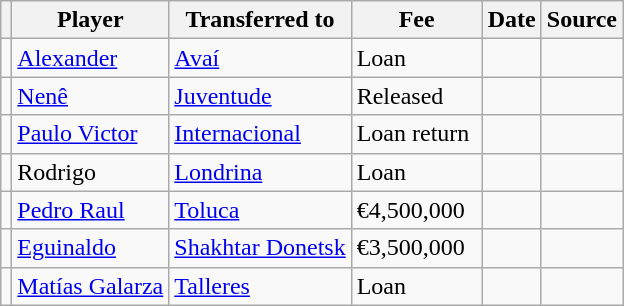<table class="wikitable plainrowheaders sortable">
<tr>
<th></th>
<th scope="col">Player</th>
<th>Transferred to</th>
<th style="width: 80px;">Fee</th>
<th scope="col">Date</th>
<th scope="col">Source</th>
</tr>
<tr>
<td align="center"></td>
<td> <a href='#'>Alexander</a></td>
<td> <a href='#'>Avaí</a></td>
<td>Loan</td>
<td></td>
<td></td>
</tr>
<tr>
<td align="center"></td>
<td> <a href='#'>Nenê</a></td>
<td> <a href='#'>Juventude</a></td>
<td>Released</td>
<td></td>
<td></td>
</tr>
<tr>
<td align="center"></td>
<td> <a href='#'>Paulo Victor</a></td>
<td> <a href='#'>Internacional</a></td>
<td>Loan return</td>
<td></td>
<td></td>
</tr>
<tr>
<td align="center"></td>
<td> Rodrigo</td>
<td> <a href='#'>Londrina</a></td>
<td>Loan</td>
<td></td>
<td></td>
</tr>
<tr>
<td align="center"></td>
<td> <a href='#'>Pedro Raul</a></td>
<td> <a href='#'>Toluca</a></td>
<td>€4,500,000</td>
<td></td>
<td></td>
</tr>
<tr>
<td align="center"></td>
<td> <a href='#'>Eguinaldo</a></td>
<td> <a href='#'>Shakhtar Donetsk</a></td>
<td>€3,500,000</td>
<td></td>
<td></td>
</tr>
<tr>
<td align="center"></td>
<td> <a href='#'>Matías Galarza</a></td>
<td> <a href='#'>Talleres</a></td>
<td>Loan</td>
<td></td>
<td></td>
</tr>
</table>
